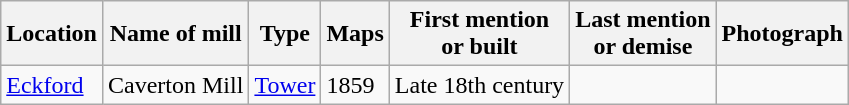<table class="wikitable">
<tr>
<th>Location</th>
<th>Name of mill</th>
<th>Type</th>
<th>Maps</th>
<th>First mention<br>or built</th>
<th>Last mention<br> or demise</th>
<th>Photograph</th>
</tr>
<tr>
<td><a href='#'>Eckford</a></td>
<td>Caverton Mill<br></td>
<td><a href='#'>Tower</a></td>
<td>1859</td>
<td>Late 18th century</td>
<td></td>
<td></td>
</tr>
</table>
